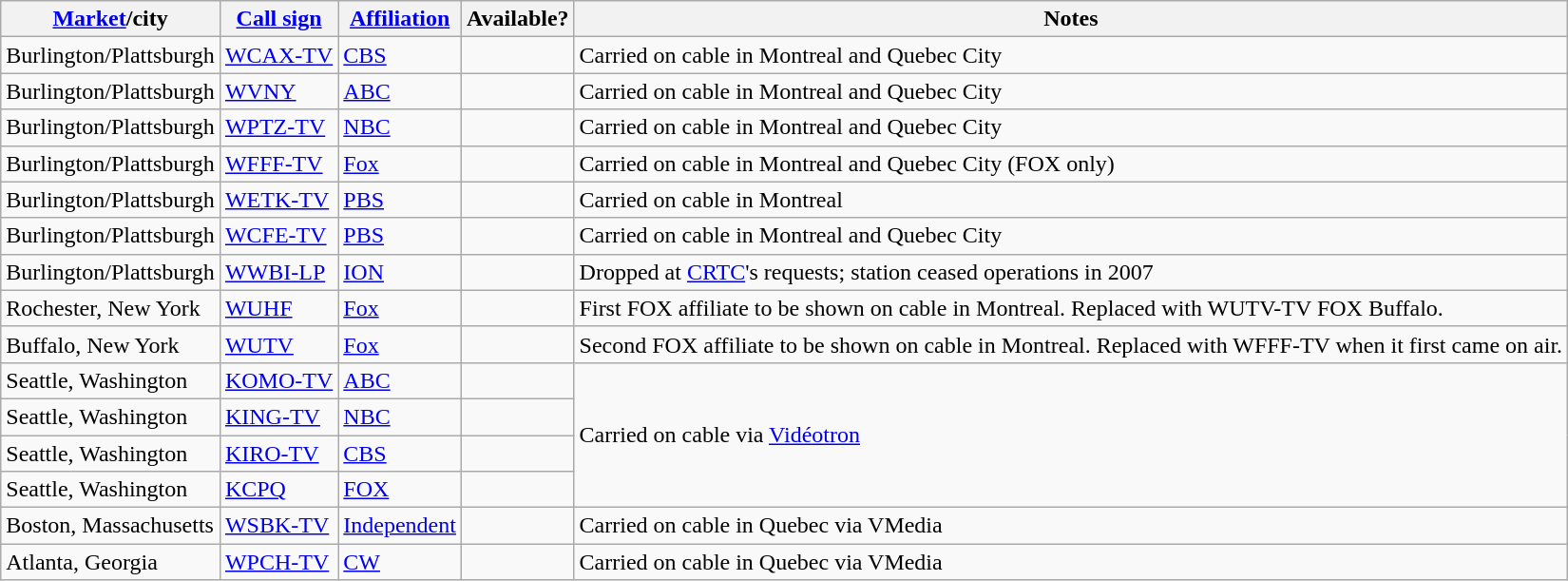<table class="wikitable sortable">
<tr>
<th><a href='#'>Market</a>/city</th>
<th><a href='#'>Call sign</a></th>
<th><a href='#'>Affiliation</a></th>
<th>Available?</th>
<th>Notes</th>
</tr>
<tr>
<td>Burlington/Plattsburgh</td>
<td><a href='#'>WCAX-TV</a></td>
<td><a href='#'>CBS</a></td>
<td></td>
<td>Carried on cable in Montreal and Quebec City</td>
</tr>
<tr>
<td>Burlington/Plattsburgh</td>
<td><a href='#'>WVNY</a></td>
<td><a href='#'>ABC</a></td>
<td></td>
<td>Carried on cable in Montreal and Quebec City</td>
</tr>
<tr>
<td>Burlington/Plattsburgh</td>
<td><a href='#'>WPTZ-TV</a></td>
<td><a href='#'>NBC</a></td>
<td></td>
<td>Carried on cable in Montreal and Quebec City</td>
</tr>
<tr>
<td>Burlington/Plattsburgh</td>
<td><a href='#'>WFFF-TV</a></td>
<td><a href='#'>Fox</a></td>
<td></td>
<td>Carried on cable in Montreal and Quebec City (FOX only)</td>
</tr>
<tr>
<td>Burlington/Plattsburgh</td>
<td><a href='#'>WETK-TV</a></td>
<td><a href='#'>PBS</a></td>
<td></td>
<td>Carried on cable in Montreal</td>
</tr>
<tr>
<td>Burlington/Plattsburgh</td>
<td><a href='#'>WCFE-TV</a></td>
<td><a href='#'>PBS</a></td>
<td></td>
<td>Carried on cable in Montreal and Quebec City</td>
</tr>
<tr>
<td>Burlington/Plattsburgh</td>
<td><a href='#'>WWBI-LP</a></td>
<td><a href='#'>ION</a></td>
<td></td>
<td>Dropped at <a href='#'>CRTC</a>'s requests; station ceased operations in 2007</td>
</tr>
<tr>
<td>Rochester, New York</td>
<td><a href='#'>WUHF</a></td>
<td><a href='#'>Fox</a></td>
<td></td>
<td>First FOX affiliate to be shown on cable in Montreal. Replaced with WUTV-TV FOX Buffalo.</td>
</tr>
<tr>
<td>Buffalo, New York</td>
<td><a href='#'>WUTV</a></td>
<td><a href='#'>Fox</a></td>
<td></td>
<td>Second FOX affiliate to be shown on cable in Montreal. Replaced with WFFF-TV when it first came on air.</td>
</tr>
<tr>
<td>Seattle, Washington</td>
<td><a href='#'>KOMO-TV</a></td>
<td><a href='#'>ABC</a></td>
<td></td>
<td rowspan="4">Carried on cable via <a href='#'>Vidéotron</a></td>
</tr>
<tr>
<td>Seattle, Washington</td>
<td><a href='#'>KING-TV</a></td>
<td><a href='#'>NBC</a></td>
<td></td>
</tr>
<tr>
<td>Seattle, Washington</td>
<td><a href='#'>KIRO-TV</a></td>
<td><a href='#'>CBS</a></td>
<td></td>
</tr>
<tr>
<td>Seattle, Washington</td>
<td><a href='#'>KCPQ</a></td>
<td><a href='#'>FOX</a></td>
<td></td>
</tr>
<tr>
<td>Boston, Massachusetts</td>
<td><a href='#'>WSBK-TV</a></td>
<td><a href='#'>Independent</a></td>
<td></td>
<td>Carried on cable in Quebec via VMedia</td>
</tr>
<tr>
<td>Atlanta, Georgia</td>
<td><a href='#'>WPCH-TV</a></td>
<td><a href='#'>CW</a></td>
<td></td>
<td>Carried on cable in Quebec via VMedia</td>
</tr>
</table>
